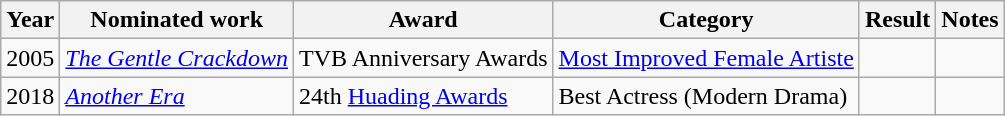<table class="wikitable">
<tr>
<th>Year</th>
<th>Nominated work</th>
<th>Award</th>
<th>Category</th>
<th>Result</th>
<th>Notes</th>
</tr>
<tr>
<td>2005</td>
<td><em><a href='#'>The Gentle Crackdown</a></em></td>
<td>TVB Anniversary Awards</td>
<td><a href='#'>Most Improved Female Artiste</a></td>
<td></td>
<td></td>
</tr>
<tr>
<td>2018</td>
<td><em><a href='#'>Another Era</a></em></td>
<td>24th <a href='#'>Huading Awards</a></td>
<td>Best Actress (Modern Drama)</td>
<td></td>
<td></td>
</tr>
</table>
